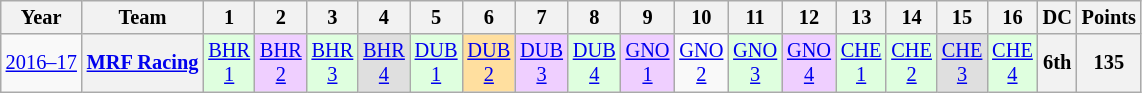<table class="wikitable" style="text-align:center; font-size:85%">
<tr>
<th>Year</th>
<th>Team</th>
<th>1</th>
<th>2</th>
<th>3</th>
<th>4</th>
<th>5</th>
<th>6</th>
<th>7</th>
<th>8</th>
<th>9</th>
<th>10</th>
<th>11</th>
<th>12</th>
<th>13</th>
<th>14</th>
<th>15</th>
<th>16</th>
<th>DC</th>
<th>Points</th>
</tr>
<tr>
<td nowrap><a href='#'>2016–17</a></td>
<th nowrap><a href='#'>MRF Racing</a></th>
<td style="background:#DFFFDF;"><a href='#'>BHR<br>1</a><br></td>
<td style="background:#EFCFFF;"><a href='#'>BHR<br>2</a><br></td>
<td style="background:#DFFFDF;"><a href='#'>BHR<br>3</a><br></td>
<td style="background:#DFDFDF;"><a href='#'>BHR<br>4</a><br></td>
<td style="background:#DFFFDF;"><a href='#'>DUB<br>1</a><br></td>
<td style="background:#FFDF9F;"><a href='#'>DUB<br>2</a><br></td>
<td style="background:#EFCFFF;"><a href='#'>DUB<br>3</a><br></td>
<td style="background:#DFFFDF;"><a href='#'>DUB<br>4</a><br></td>
<td style="background:#EFCFFF;"><a href='#'>GNO<br>1</a><br></td>
<td><a href='#'>GNO<br>2</a><br></td>
<td style="background:#DFFFDF;"><a href='#'>GNO<br>3</a><br></td>
<td style="background:#EFCFFF;"><a href='#'>GNO<br>4</a><br></td>
<td style="background:#DFFFDF;"><a href='#'>CHE<br>1</a><br></td>
<td style="background:#DFFFDF;"><a href='#'>CHE<br>2</a><br></td>
<td style="background:#DFDFDF;"><a href='#'>CHE<br>3</a><br></td>
<td style="background:#DFFFDF;"><a href='#'>CHE<br>4</a><br></td>
<th>6th</th>
<th>135</th>
</tr>
</table>
